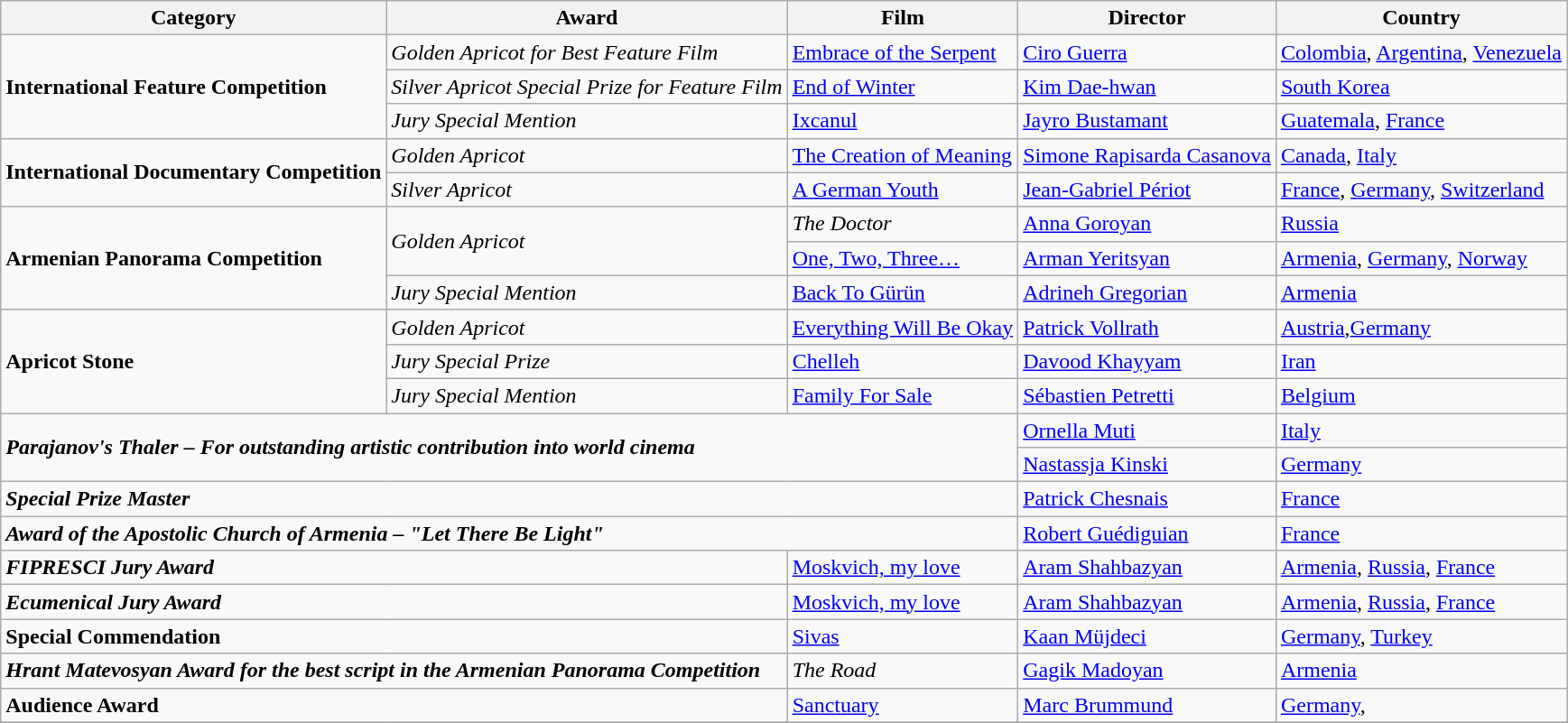<table class="wikitable sortable">
<tr>
<th>Category</th>
<th>Award</th>
<th>Film</th>
<th>Director</th>
<th>Country</th>
</tr>
<tr>
<td rowspan="3"><strong>International Feature Competition</strong></td>
<td><em>Golden Apricot for Best Feature Film</em></td>
<td><a href='#'>Embrace of the Serpent</a></td>
<td><a href='#'>Ciro Guerra</a></td>
<td><a href='#'>Colombia</a>, <a href='#'>Argentina</a>, <a href='#'>Venezuela</a></td>
</tr>
<tr>
<td><em>Silver Apricot Special Prize for Feature Film</em></td>
<td><a href='#'>End of Winter</a></td>
<td><a href='#'>Kim Dae-hwan</a></td>
<td><a href='#'>South Korea</a></td>
</tr>
<tr>
<td><em>Jury Special Mention</em></td>
<td><a href='#'>Ixcanul</a></td>
<td><a href='#'>Jayro Bustamant</a></td>
<td><a href='#'>Guatemala</a>, <a href='#'>France</a></td>
</tr>
<tr>
<td rowspan="2"><strong>International Documentary Competition</strong></td>
<td><em>Golden Apricot</em></td>
<td><a href='#'>The Creation of Meaning</a></td>
<td><a href='#'>Simone Rapisarda Casanova</a></td>
<td><a href='#'>Canada</a>, <a href='#'>Italy</a></td>
</tr>
<tr>
<td><em>Silver Apricot</em></td>
<td><a href='#'>A German Youth</a></td>
<td><a href='#'>Jean-Gabriel Périot</a></td>
<td><a href='#'>France</a>, <a href='#'>Germany</a>, <a href='#'>Switzerland</a></td>
</tr>
<tr>
<td rowspan="3"><strong>Armenian Panorama Competition</strong></td>
<td rowspan="2"><em>Golden Apricot</em></td>
<td><em>The Doctor</em></td>
<td><a href='#'>Anna Goroyan</a></td>
<td> <a href='#'>Russia</a></td>
</tr>
<tr>
<td><a href='#'>One, Two, Three…</a></td>
<td><a href='#'>Arman Yeritsyan</a></td>
<td> <a href='#'>Armenia</a>, <a href='#'>Germany</a>, <a href='#'>Norway</a></td>
</tr>
<tr>
<td><em>Jury Special Mention</em></td>
<td><a href='#'>Back To Gürün</a></td>
<td><a href='#'>Adrineh Gregorian</a></td>
<td> <a href='#'>Armenia</a></td>
</tr>
<tr>
<td rowspan="3"><strong>Apricot Stone</strong></td>
<td><em>Golden Apricot</em></td>
<td><a href='#'>Everything Will Be Okay</a></td>
<td><a href='#'>Patrick Vollrath</a></td>
<td><a href='#'>Austria</a>,<a href='#'>Germany</a></td>
</tr>
<tr>
<td><em>Jury Special Prize</em></td>
<td><a href='#'>Chelleh</a></td>
<td><a href='#'>Davood Khayyam</a></td>
<td><a href='#'>Iran</a></td>
</tr>
<tr>
<td><em>Jury Special Mention</em></td>
<td><a href='#'>Family For Sale</a></td>
<td><a href='#'>Sébastien Petretti</a></td>
<td><a href='#'>Belgium</a></td>
</tr>
<tr>
<td colspan="3" rowspan="2"><strong><em>Parajanov's Thaler – For outstanding artistic contribution into world cinema</em></strong></td>
<td><a href='#'>Ornella Muti</a></td>
<td><a href='#'>Italy</a></td>
</tr>
<tr>
<td><a href='#'>Nastassja Kinski</a></td>
<td><a href='#'>Germany</a></td>
</tr>
<tr>
<td colspan="3"><strong><em>Special Prize Master</em></strong></td>
<td><a href='#'>Patrick Chesnais</a></td>
<td><a href='#'>France</a></td>
</tr>
<tr>
<td colspan="3"><strong><em>Award of the Apostolic Church of Armenia – "Let There Be Light"</em></strong></td>
<td><a href='#'>Robert Guédiguian</a></td>
<td><a href='#'>France</a></td>
</tr>
<tr>
<td colspan="2"><strong><em>FIPRESCI Jury Award</em></strong></td>
<td><a href='#'>Moskvich, my love</a></td>
<td><a href='#'>Aram Shahbazyan</a></td>
<td> <a href='#'>Armenia</a>,  <a href='#'>Russia</a>, <a href='#'>France</a></td>
</tr>
<tr>
<td colspan="2"><strong><em>Ecumenical Jury Award</em></strong></td>
<td><a href='#'>Moskvich, my love</a></td>
<td><a href='#'>Aram Shahbazyan</a></td>
<td> <a href='#'>Armenia</a>,  <a href='#'>Russia</a>, <a href='#'>France</a></td>
</tr>
<tr>
<td colspan="2"><strong>Special Commendation</strong></td>
<td><a href='#'>Sivas</a></td>
<td><a href='#'>Kaan Müjdeci</a></td>
<td><a href='#'>Germany</a>, <a href='#'>Turkey</a></td>
</tr>
<tr>
<td colspan="2"><strong><em>Hrant Matevosyan Award for the best script in the Armenian Panorama Competition</em></strong></td>
<td><em>The Road</em></td>
<td><a href='#'>Gagik Madoyan</a></td>
<td> <a href='#'>Armenia</a></td>
</tr>
<tr>
<td colspan="2"><strong>Audience Award</strong></td>
<td><a href='#'>Sanctuary</a></td>
<td><a href='#'>Marc Brummund</a></td>
<td><a href='#'>Germany</a>,</td>
</tr>
<tr>
</tr>
</table>
